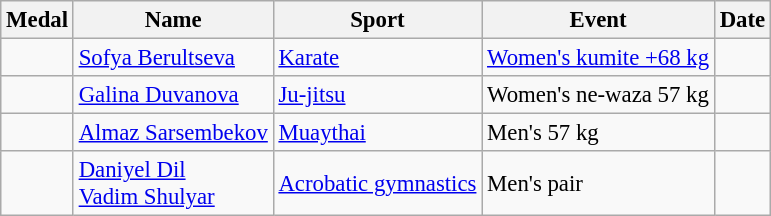<table class="wikitable sortable" style="font-size: 95%;">
<tr>
<th>Medal</th>
<th>Name</th>
<th>Sport</th>
<th>Event</th>
<th>Date</th>
</tr>
<tr>
<td></td>
<td><a href='#'>Sofya Berultseva</a></td>
<td><a href='#'>Karate</a></td>
<td><a href='#'>Women's kumite +68 kg</a></td>
<td></td>
</tr>
<tr>
<td></td>
<td><a href='#'>Galina Duvanova</a></td>
<td><a href='#'>Ju-jitsu</a></td>
<td>Women's ne-waza 57 kg</td>
<td></td>
</tr>
<tr>
<td></td>
<td><a href='#'>Almaz Sarsembekov</a></td>
<td><a href='#'>Muaythai</a></td>
<td>Men's 57 kg</td>
<td></td>
</tr>
<tr>
<td></td>
<td><a href='#'>Daniyel Dil</a><br><a href='#'>Vadim Shulyar</a></td>
<td><a href='#'>Acrobatic gymnastics</a></td>
<td>Men's pair</td>
<td></td>
</tr>
</table>
